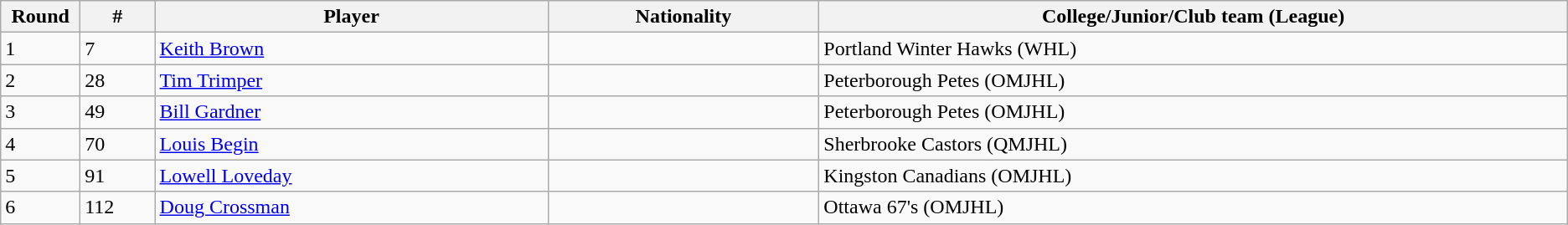<table class="wikitable">
<tr align="center">
<th bgcolor="#DDDDFF" width="4.0%">Round</th>
<th bgcolor="#DDDDFF" width="4.0%">#</th>
<th bgcolor="#DDDDFF" width="21.0%">Player</th>
<th bgcolor="#DDDDFF" width="14.5%">Nationality</th>
<th bgcolor="#DDDDFF" width="40.0%">College/Junior/Club team (League)</th>
</tr>
<tr>
<td>1</td>
<td>7</td>
<td><a href='#'>Keith Brown</a></td>
<td></td>
<td>Portland Winter Hawks (WHL)</td>
</tr>
<tr>
<td>2</td>
<td>28</td>
<td><a href='#'>Tim Trimper</a></td>
<td></td>
<td>Peterborough Petes (OMJHL)</td>
</tr>
<tr>
<td>3</td>
<td>49</td>
<td><a href='#'>Bill Gardner</a></td>
<td></td>
<td>Peterborough Petes (OMJHL)</td>
</tr>
<tr>
<td>4</td>
<td>70</td>
<td><a href='#'>Louis Begin</a></td>
<td></td>
<td>Sherbrooke Castors (QMJHL)</td>
</tr>
<tr>
<td>5</td>
<td>91</td>
<td><a href='#'>Lowell Loveday</a></td>
<td></td>
<td>Kingston Canadians (OMJHL)</td>
</tr>
<tr>
<td>6</td>
<td>112</td>
<td><a href='#'>Doug Crossman</a></td>
<td></td>
<td>Ottawa 67's (OMJHL)</td>
</tr>
</table>
